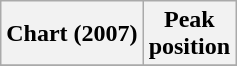<table class="wikitable sortable plainrowheaders" style="text-align:center">
<tr>
<th scope="col">Chart (2007)</th>
<th scope="col">Peak<br>position</th>
</tr>
<tr>
</tr>
</table>
